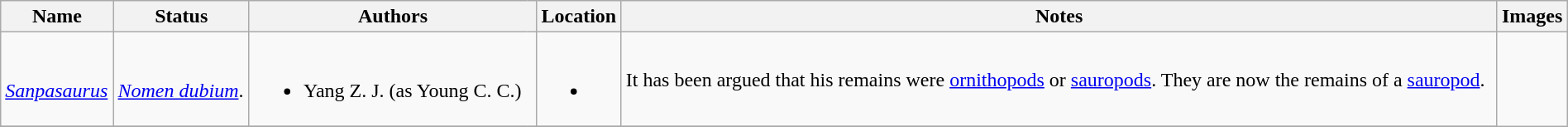<table class="wikitable sortable" align="center" width="100%">
<tr>
<th>Name</th>
<th>Status</th>
<th colspan="2">Authors</th>
<th>Location</th>
<th class="unsortable">Notes</th>
<th class="unsortable">Images</th>
</tr>
<tr>
<td><br><em><a href='#'>Sanpasaurus</a></em></td>
<td><br><em><a href='#'>Nomen dubium</a></em>.</td>
<td style="border-right:0px" valign="top"><br><ul><li>Yang Z. J. (as Young C. C.)</li></ul></td>
<td style="border-left:0px" valign="top"></td>
<td><br><ul><li></li></ul></td>
<td>It has been argued that his remains were <a href='#'>ornithopods</a> or <a href='#'>sauropods</a>. They are now the remains of a <a href='#'>sauropod</a>.</td>
</tr>
<tr>
</tr>
</table>
